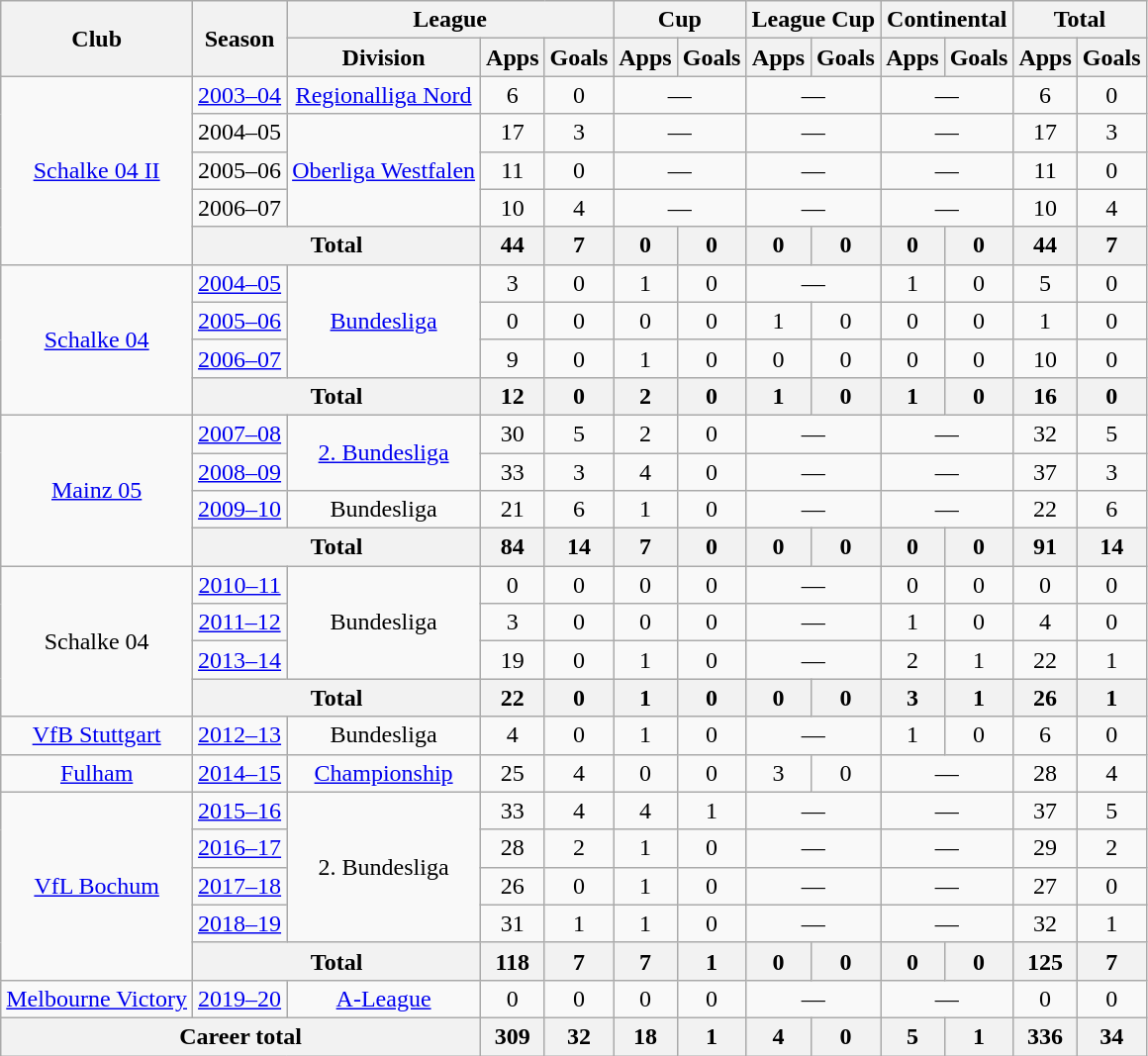<table class="wikitable" style="text-align:center">
<tr>
<th rowspan=2>Club</th>
<th rowspan=2>Season</th>
<th colspan=3>League</th>
<th colspan=2>Cup</th>
<th colspan=2>League Cup</th>
<th colspan=2>Continental</th>
<th colspan=2>Total</th>
</tr>
<tr>
<th>Division</th>
<th>Apps</th>
<th>Goals</th>
<th>Apps</th>
<th>Goals</th>
<th>Apps</th>
<th>Goals</th>
<th>Apps</th>
<th>Goals</th>
<th>Apps</th>
<th>Goals</th>
</tr>
<tr>
<td rowspan="5"><a href='#'>Schalke 04 II</a></td>
<td><a href='#'>2003–04</a></td>
<td><a href='#'>Regionalliga Nord</a></td>
<td>6</td>
<td>0</td>
<td colspan="2">—</td>
<td colspan="2">—</td>
<td colspan="2">—</td>
<td>6</td>
<td>0</td>
</tr>
<tr>
<td>2004–05</td>
<td rowspan="3"><a href='#'>Oberliga Westfalen</a></td>
<td>17</td>
<td>3</td>
<td colspan="2">—</td>
<td colspan="2">—</td>
<td colspan="2">—</td>
<td>17</td>
<td>3</td>
</tr>
<tr>
<td>2005–06</td>
<td>11</td>
<td>0</td>
<td colspan="2">—</td>
<td colspan="2">—</td>
<td colspan="2">—</td>
<td>11</td>
<td>0</td>
</tr>
<tr>
<td>2006–07</td>
<td>10</td>
<td>4</td>
<td colspan="2">—</td>
<td colspan="2">—</td>
<td colspan="2">—</td>
<td>10</td>
<td>4</td>
</tr>
<tr>
<th colspan="2">Total</th>
<th>44</th>
<th>7</th>
<th>0</th>
<th>0</th>
<th>0</th>
<th>0</th>
<th>0</th>
<th>0</th>
<th>44</th>
<th>7</th>
</tr>
<tr>
<td rowspan="4"><a href='#'>Schalke 04</a></td>
<td><a href='#'>2004–05</a></td>
<td rowspan="3"><a href='#'>Bundesliga</a></td>
<td>3</td>
<td>0</td>
<td>1</td>
<td>0</td>
<td colspan="2">—</td>
<td>1</td>
<td>0</td>
<td>5</td>
<td>0</td>
</tr>
<tr>
<td><a href='#'>2005–06</a></td>
<td>0</td>
<td>0</td>
<td>0</td>
<td>0</td>
<td>1</td>
<td>0</td>
<td>0</td>
<td>0</td>
<td>1</td>
<td>0</td>
</tr>
<tr>
<td><a href='#'>2006–07</a></td>
<td>9</td>
<td>0</td>
<td>1</td>
<td>0</td>
<td>0</td>
<td>0</td>
<td>0</td>
<td>0</td>
<td>10</td>
<td>0</td>
</tr>
<tr>
<th colspan="2">Total</th>
<th>12</th>
<th>0</th>
<th>2</th>
<th>0</th>
<th>1</th>
<th>0</th>
<th>1</th>
<th>0</th>
<th>16</th>
<th>0</th>
</tr>
<tr>
<td rowspan="4"><a href='#'>Mainz 05</a></td>
<td><a href='#'>2007–08</a></td>
<td rowspan="2"><a href='#'>2. Bundesliga</a></td>
<td>30</td>
<td>5</td>
<td>2</td>
<td>0</td>
<td colspan="2">—</td>
<td colspan="2">—</td>
<td>32</td>
<td>5</td>
</tr>
<tr>
<td><a href='#'>2008–09</a></td>
<td>33</td>
<td>3</td>
<td>4</td>
<td>0</td>
<td colspan="2">—</td>
<td colspan="2">—</td>
<td>37</td>
<td>3</td>
</tr>
<tr>
<td><a href='#'>2009–10</a></td>
<td>Bundesliga</td>
<td>21</td>
<td>6</td>
<td>1</td>
<td>0</td>
<td colspan="2">—</td>
<td colspan="2">—</td>
<td>22</td>
<td>6</td>
</tr>
<tr>
<th colspan="2">Total</th>
<th>84</th>
<th>14</th>
<th>7</th>
<th>0</th>
<th>0</th>
<th>0</th>
<th>0</th>
<th>0</th>
<th>91</th>
<th>14</th>
</tr>
<tr>
<td rowspan="4">Schalke 04</td>
<td><a href='#'>2010–11</a></td>
<td rowspan="3">Bundesliga</td>
<td>0</td>
<td>0</td>
<td>0</td>
<td>0</td>
<td colspan="2">—</td>
<td>0</td>
<td>0</td>
<td>0</td>
<td>0</td>
</tr>
<tr>
<td><a href='#'>2011–12</a></td>
<td>3</td>
<td>0</td>
<td>0</td>
<td>0</td>
<td colspan="2">—</td>
<td>1</td>
<td>0</td>
<td>4</td>
<td>0</td>
</tr>
<tr>
<td><a href='#'>2013–14</a></td>
<td>19</td>
<td>0</td>
<td>1</td>
<td>0</td>
<td colspan="2">—</td>
<td>2</td>
<td>1</td>
<td>22</td>
<td>1</td>
</tr>
<tr>
<th colspan="2">Total</th>
<th>22</th>
<th>0</th>
<th>1</th>
<th>0</th>
<th>0</th>
<th>0</th>
<th>3</th>
<th>1</th>
<th>26</th>
<th>1</th>
</tr>
<tr>
<td><a href='#'>VfB Stuttgart</a></td>
<td><a href='#'>2012–13</a></td>
<td>Bundesliga</td>
<td>4</td>
<td>0</td>
<td>1</td>
<td>0</td>
<td colspan="2">—</td>
<td>1</td>
<td>0</td>
<td>6</td>
<td>0</td>
</tr>
<tr>
<td><a href='#'>Fulham</a></td>
<td><a href='#'>2014–15</a></td>
<td><a href='#'>Championship</a></td>
<td>25</td>
<td>4</td>
<td>0</td>
<td>0</td>
<td>3</td>
<td>0</td>
<td colspan="2">—</td>
<td>28</td>
<td>4</td>
</tr>
<tr>
<td rowspan="5"><a href='#'>VfL Bochum</a></td>
<td><a href='#'>2015–16</a></td>
<td rowspan="4">2. Bundesliga</td>
<td>33</td>
<td>4</td>
<td>4</td>
<td>1</td>
<td colspan="2">—</td>
<td colspan="2">—</td>
<td>37</td>
<td>5</td>
</tr>
<tr>
<td><a href='#'>2016–17</a></td>
<td>28</td>
<td>2</td>
<td>1</td>
<td>0</td>
<td colspan="2">—</td>
<td colspan="2">—</td>
<td>29</td>
<td>2</td>
</tr>
<tr>
<td><a href='#'>2017–18</a></td>
<td>26</td>
<td>0</td>
<td>1</td>
<td>0</td>
<td colspan="2">—</td>
<td colspan="2">—</td>
<td>27</td>
<td>0</td>
</tr>
<tr>
<td><a href='#'>2018–19</a></td>
<td>31</td>
<td>1</td>
<td>1</td>
<td>0</td>
<td colspan="2">—</td>
<td colspan="2">—</td>
<td>32</td>
<td>1</td>
</tr>
<tr>
<th colspan="2">Total</th>
<th>118</th>
<th>7</th>
<th>7</th>
<th>1</th>
<th>0</th>
<th>0</th>
<th>0</th>
<th>0</th>
<th>125</th>
<th>7</th>
</tr>
<tr>
<td><a href='#'>Melbourne Victory</a></td>
<td><a href='#'>2019–20</a></td>
<td><a href='#'>A-League</a></td>
<td>0</td>
<td>0</td>
<td>0</td>
<td>0</td>
<td colspan="2">—</td>
<td colspan="2">—</td>
<td>0</td>
<td>0</td>
</tr>
<tr>
<th colspan="3">Career total</th>
<th>309</th>
<th>32</th>
<th>18</th>
<th>1</th>
<th>4</th>
<th>0</th>
<th>5</th>
<th>1</th>
<th>336</th>
<th>34</th>
</tr>
</table>
